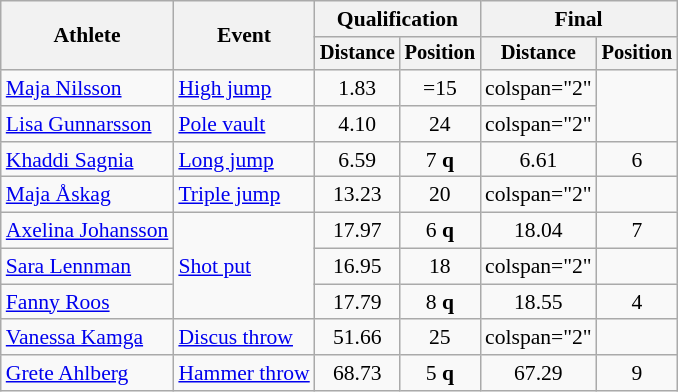<table class="wikitable" style="font-size:90%">
<tr>
<th rowspan="2">Athlete</th>
<th rowspan="2">Event</th>
<th colspan="2">Qualification</th>
<th colspan="2">Final</th>
</tr>
<tr style="font-size:95%">
<th>Distance</th>
<th>Position</th>
<th>Distance</th>
<th>Position</th>
</tr>
<tr align="center">
<td align="left"><a href='#'>Maja Nilsson</a></td>
<td align="left"><a href='#'>High jump</a></td>
<td>1.83</td>
<td>=15</td>
<td>colspan="2" </td>
</tr>
<tr align="center">
<td align="left"><a href='#'>Lisa Gunnarsson</a></td>
<td align="left"><a href='#'>Pole vault</a></td>
<td>4.10</td>
<td>24</td>
<td>colspan="2" </td>
</tr>
<tr align="center">
<td align="left"><a href='#'>Khaddi Sagnia</a></td>
<td align="left"><a href='#'>Long jump</a></td>
<td>6.59</td>
<td>7 <strong>q</strong></td>
<td>6.61</td>
<td>6</td>
</tr>
<tr align="center">
<td align="left"><a href='#'>Maja Åskag</a></td>
<td align="left"><a href='#'>Triple jump</a></td>
<td>13.23</td>
<td>20</td>
<td>colspan="2" </td>
</tr>
<tr align="center">
<td align="left"><a href='#'>Axelina Johansson</a></td>
<td rowspan="3" align="left"><a href='#'>Shot put</a></td>
<td>17.97</td>
<td>6 <strong>q</strong></td>
<td>18.04</td>
<td>7</td>
</tr>
<tr align="center">
<td align="left"><a href='#'>Sara Lennman</a></td>
<td>16.95</td>
<td>18</td>
<td>colspan="2" </td>
</tr>
<tr align="center">
<td align="left"><a href='#'>Fanny Roos</a></td>
<td>17.79</td>
<td>8 <strong>q</strong></td>
<td>18.55</td>
<td>4</td>
</tr>
<tr align="center">
<td align="left"><a href='#'>Vanessa Kamga</a></td>
<td align="left"><a href='#'>Discus throw</a></td>
<td>51.66</td>
<td>25</td>
<td>colspan="2" </td>
</tr>
<tr align="center">
<td align="left"><a href='#'>Grete Ahlberg</a></td>
<td align="left"><a href='#'>Hammer throw</a></td>
<td>68.73</td>
<td>5 <strong>q</strong></td>
<td>67.29</td>
<td>9</td>
</tr>
</table>
